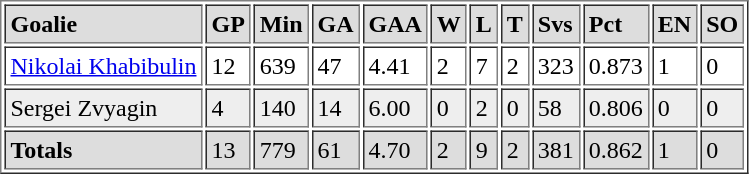<table border="1" cellpadding=3>
<tr bgcolor="#dddddd">
<td><strong>Goalie</strong></td>
<td><strong>GP</strong></td>
<td><strong>Min</strong></td>
<td><strong>GA</strong></td>
<td><strong>GAA</strong></td>
<td><strong>W</strong></td>
<td><strong>L</strong></td>
<td><strong>T</strong></td>
<td><strong>Svs</strong></td>
<td><strong>Pct</strong></td>
<td><strong>EN</strong></td>
<td><strong>SO</strong></td>
</tr>
<tr>
<td><a href='#'>Nikolai Khabibulin</a></td>
<td>12</td>
<td>639</td>
<td>47</td>
<td>4.41</td>
<td>2</td>
<td>7</td>
<td>2</td>
<td>323</td>
<td>0.873</td>
<td>1</td>
<td>0</td>
</tr>
<tr bgcolor="#eeeeee">
<td>Sergei Zvyagin</td>
<td>4</td>
<td>140</td>
<td>14</td>
<td>6.00</td>
<td>0</td>
<td>2</td>
<td>0</td>
<td>58</td>
<td>0.806</td>
<td>0</td>
<td>0</td>
</tr>
<tr bgcolor="#dddddd">
<td><strong>Totals</strong></td>
<td>13</td>
<td>779</td>
<td>61</td>
<td>4.70</td>
<td>2</td>
<td>9</td>
<td>2</td>
<td>381</td>
<td>0.862</td>
<td>1</td>
<td>0</td>
</tr>
</table>
